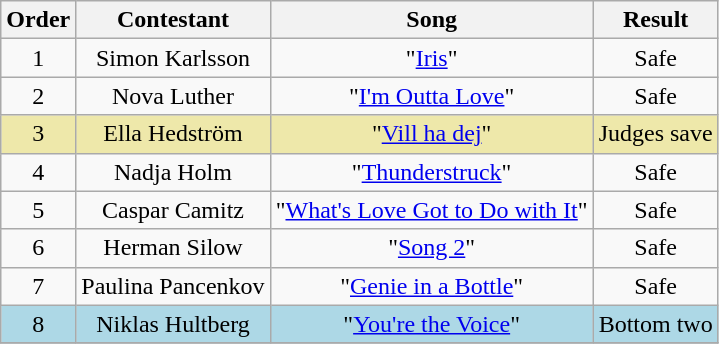<table class="wikitable plainrowheaders" style="text-align:center;">
<tr>
<th scope="col">Order</th>
<th scope="col">Contestant</th>
<th scope="col">Song</th>
<th scope="col">Result</th>
</tr>
<tr>
<td>1</td>
<td scope="row">Simon Karlsson</td>
<td>"<a href='#'>Iris</a>"</td>
<td>Safe</td>
</tr>
<tr>
<td>2</td>
<td scope="row">Nova Luther</td>
<td>"<a href='#'>I'm Outta Love</a>"</td>
<td>Safe</td>
</tr>
<tr style="background:palegoldenrod;">
<td>3</td>
<td>Ella Hedström</td>
<td>"<a href='#'>Vill ha dej</a>"</td>
<td>Judges save</td>
</tr>
<tr>
<td>4</td>
<td scope="row">Nadja Holm</td>
<td>"<a href='#'>Thunderstruck</a>"</td>
<td>Safe</td>
</tr>
<tr>
<td>5</td>
<td scope="row">Caspar Camitz</td>
<td>"<a href='#'>What's Love Got to Do with It</a>"</td>
<td>Safe</td>
</tr>
<tr>
<td>6</td>
<td scope="row">Herman Silow</td>
<td>"<a href='#'>Song 2</a>"</td>
<td>Safe</td>
</tr>
<tr>
<td>7</td>
<td scope="row">Paulina Pancenkov</td>
<td>"<a href='#'>Genie in a Bottle</a>"</td>
<td>Safe</td>
</tr>
<tr style="background:lightblue;">
<td>8</td>
<td scope="row">Niklas Hultberg</td>
<td>"<a href='#'>You're the Voice</a>"</td>
<td>Bottom two</td>
</tr>
<tr>
</tr>
</table>
